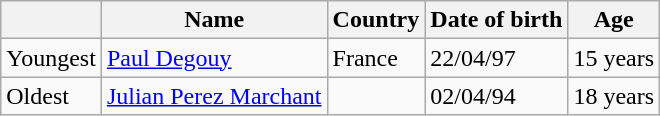<table class="wikitable">
<tr>
<th></th>
<th>Name</th>
<th>Country</th>
<th>Date of birth</th>
<th>Age</th>
</tr>
<tr>
<td>Youngest</td>
<td><a href='#'>Paul Degouy</a></td>
<td>  France</td>
<td>22/04/97</td>
<td>15 years</td>
</tr>
<tr>
<td>Oldest</td>
<td><a href='#'>Julian Perez Marchant</a></td>
<td></td>
<td>02/04/94</td>
<td>18 years</td>
</tr>
</table>
